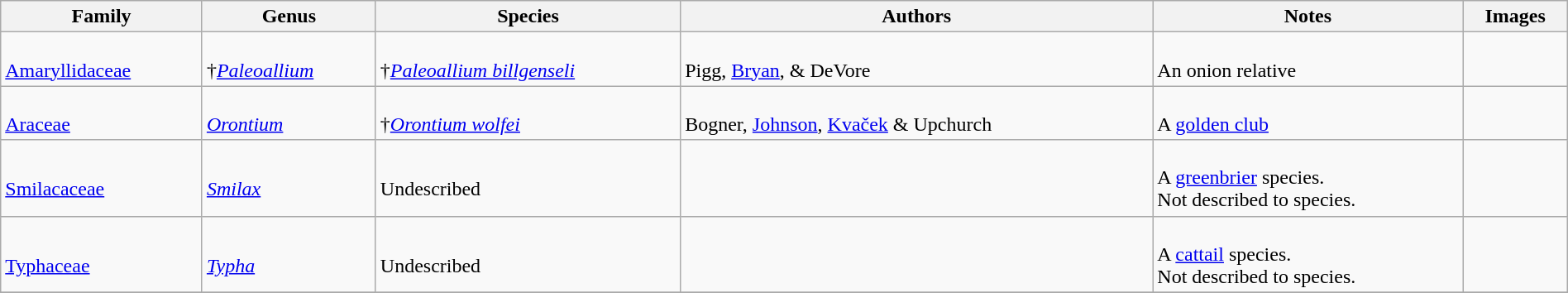<table class="wikitable sortable"  style="margin:auto; width:100%;">
<tr>
<th>Family</th>
<th>Genus</th>
<th>Species</th>
<th>Authors</th>
<th>Notes</th>
<th>Images</th>
</tr>
<tr>
<td><br><a href='#'>Amaryllidaceae</a></td>
<td><br>†<em><a href='#'>Paleoallium</a></em></td>
<td><br>†<em><a href='#'>Paleoallium billgenseli</a></em></td>
<td><br>Pigg, <a href='#'>Bryan</a>, & DeVore</td>
<td><br>An onion relative</td>
<td><br></td>
</tr>
<tr>
<td><br><a href='#'>Araceae</a></td>
<td><br><em><a href='#'>Orontium</a></em></td>
<td><br>†<em><a href='#'>Orontium wolfei</a></em></td>
<td><br>Bogner, <a href='#'>Johnson</a>, <a href='#'>Kvaček</a> & Upchurch</td>
<td><br>A <a href='#'>golden club</a></td>
<td><br></td>
</tr>
<tr>
<td><br><a href='#'>Smilacaceae</a></td>
<td><br><em><a href='#'>Smilax</a></em></td>
<td><br>Undescribed</td>
<td></td>
<td><br>A <a href='#'>greenbrier</a> species.<br>Not described to species.</td>
<td></td>
</tr>
<tr>
<td><br><a href='#'>Typhaceae</a></td>
<td><br><em><a href='#'>Typha</a></em></td>
<td><br>Undescribed</td>
<td></td>
<td><br>A <a href='#'>cattail</a> species.<br>Not described to species.</td>
<td></td>
</tr>
<tr>
</tr>
</table>
